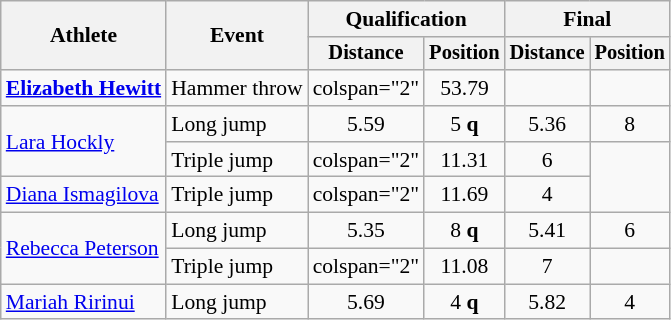<table class=wikitable style="font-size:90%">
<tr>
<th rowspan="2">Athlete</th>
<th rowspan="2">Event</th>
<th colspan="2">Qualification</th>
<th colspan="2">Final</th>
</tr>
<tr style="font-size:95%">
<th>Distance</th>
<th>Position</th>
<th>Distance</th>
<th>Position</th>
</tr>
<tr style=text-align:center>
<td style=text-align:left><strong><a href='#'>Elizabeth Hewitt</a></strong></td>
<td style=text-align:left>Hammer throw</td>
<td>colspan="2" </td>
<td>53.79</td>
<td></td>
</tr>
<tr style=text-align:center>
<td style=text-align:left rowspan=2><a href='#'>Lara Hockly</a></td>
<td style=text-align:left>Long jump</td>
<td>5.59</td>
<td>5 <strong>q</strong></td>
<td>5.36</td>
<td>8</td>
</tr>
<tr align=center>
<td align=left>Triple jump</td>
<td>colspan="2" </td>
<td>11.31</td>
<td>6</td>
</tr>
<tr style=text-align:center>
<td style=text-align:left><a href='#'>Diana Ismagilova</a></td>
<td style=text-align:left>Triple jump</td>
<td>colspan="2" </td>
<td>11.69</td>
<td>4</td>
</tr>
<tr style=text-align:center>
<td style=text-align:left rowspan=2><a href='#'>Rebecca Peterson</a></td>
<td style=text-align:left>Long jump</td>
<td>5.35</td>
<td>8 <strong>q</strong></td>
<td>5.41</td>
<td>6</td>
</tr>
<tr align=center>
<td align=left>Triple jump</td>
<td>colspan="2" </td>
<td>11.08</td>
<td>7</td>
</tr>
<tr style=text-align:center>
<td style=text-align:left><a href='#'>Mariah Ririnui</a></td>
<td style=text-align:left>Long jump</td>
<td>5.69</td>
<td>4 <strong>q</strong></td>
<td>5.82</td>
<td>4</td>
</tr>
</table>
